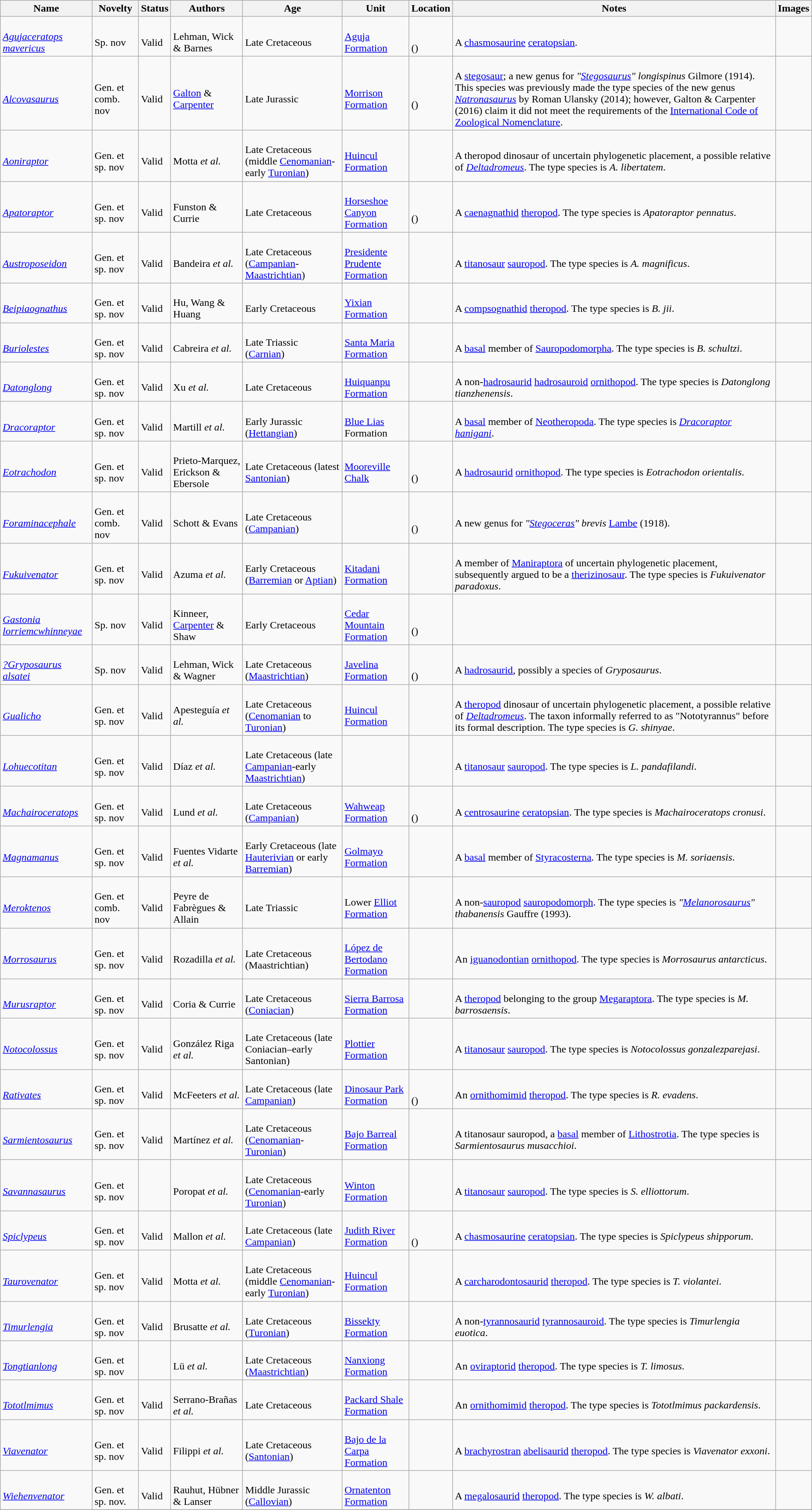<table class="wikitable sortable" align="center" width="100%">
<tr>
<th>Name</th>
<th>Novelty</th>
<th>Status</th>
<th>Authors</th>
<th>Age</th>
<th>Unit</th>
<th>Location</th>
<th>Notes</th>
<th>Images</th>
</tr>
<tr>
<td><br><em><a href='#'>Agujaceratops mavericus</a></em></td>
<td><br>Sp. nov</td>
<td><br>Valid</td>
<td><br>Lehman, Wick & Barnes</td>
<td><br>Late Cretaceous</td>
<td><br><a href='#'>Aguja Formation</a></td>
<td><br><br>()</td>
<td><br>A <a href='#'>chasmosaurine</a> <a href='#'>ceratopsian</a>.</td>
<td></td>
</tr>
<tr>
<td><br><em><a href='#'>Alcovasaurus</a></em></td>
<td><br>Gen. et comb. nov</td>
<td><br>Valid</td>
<td><br><a href='#'>Galton</a> & <a href='#'>Carpenter</a></td>
<td><br>Late Jurassic</td>
<td><br><a href='#'>Morrison Formation</a></td>
<td><br><br>()</td>
<td><br>A <a href='#'>stegosaur</a>; a new genus for <em>"<a href='#'>Stegosaurus</a>" longispinus</em> Gilmore (1914). This species was previously made the type species of the new genus <em><a href='#'>Natronasaurus</a></em> by Roman  Ulansky (2014); however, Galton & Carpenter (2016) claim it did not meet the requirements of the <a href='#'>International Code of Zoological Nomenclature</a>.</td>
<td></td>
</tr>
<tr>
<td><br><em><a href='#'>Aoniraptor</a></em></td>
<td><br>Gen. et sp. nov</td>
<td><br>Valid</td>
<td><br>Motta <em>et al.</em></td>
<td><br>Late Cretaceous (middle <a href='#'>Cenomanian</a>-early <a href='#'>Turonian</a>)</td>
<td><br><a href='#'>Huincul Formation</a></td>
<td><br></td>
<td><br>A theropod dinosaur of uncertain phylogenetic placement, a possible relative of <em><a href='#'>Deltadromeus</a></em>. The type species is <em>A. libertatem</em>.</td>
<td></td>
</tr>
<tr>
<td><br><em><a href='#'>Apatoraptor</a></em></td>
<td><br>Gen. et sp. nov</td>
<td><br>Valid</td>
<td><br>Funston & Currie</td>
<td><br>Late Cretaceous</td>
<td><br><a href='#'>Horseshoe Canyon Formation</a></td>
<td><br><br>()</td>
<td><br>A <a href='#'>caenagnathid</a> <a href='#'>theropod</a>. The type species is <em>Apatoraptor pennatus</em>.</td>
<td></td>
</tr>
<tr>
<td><br><em><a href='#'>Austroposeidon</a></em></td>
<td><br>Gen. et sp. nov</td>
<td><br>Valid</td>
<td><br>Bandeira <em>et al.</em></td>
<td><br>Late Cretaceous (<a href='#'>Campanian</a>-<a href='#'>Maastrichtian</a>)</td>
<td><br><a href='#'>Presidente Prudente Formation</a></td>
<td><br></td>
<td><br>A <a href='#'>titanosaur</a> <a href='#'>sauropod</a>. The type species is <em>A. magnificus</em>.</td>
<td></td>
</tr>
<tr>
<td><br><em><a href='#'>Beipiaognathus</a></em></td>
<td><br>Gen. et sp. nov</td>
<td><br>Valid</td>
<td><br>Hu, Wang & Huang</td>
<td><br>Early Cretaceous</td>
<td><br><a href='#'>Yixian Formation</a></td>
<td><br></td>
<td><br>A <a href='#'>compsognathid</a> <a href='#'>theropod</a>. The type species is <em>B. jii</em>.</td>
<td></td>
</tr>
<tr>
<td><br><em><a href='#'>Buriolestes</a></em></td>
<td><br>Gen. et sp. nov</td>
<td><br>Valid</td>
<td><br>Cabreira <em>et al.</em></td>
<td><br>Late Triassic (<a href='#'>Carnian</a>)</td>
<td><br><a href='#'>Santa Maria Formation</a></td>
<td><br></td>
<td><br>A <a href='#'>basal</a> member of <a href='#'>Sauropodomorpha</a>. The type species is <em>B. schultzi</em>.</td>
<td></td>
</tr>
<tr>
<td><br><em><a href='#'>Datonglong</a></em></td>
<td><br>Gen. et sp. nov</td>
<td><br>Valid</td>
<td><br>Xu <em>et al.</em></td>
<td><br>Late Cretaceous</td>
<td><br><a href='#'>Huiquanpu Formation</a></td>
<td><br></td>
<td><br>A non-<a href='#'>hadrosaurid</a> <a href='#'>hadrosauroid</a> <a href='#'>ornithopod</a>. The type species is <em>Datonglong tianzhenensis</em>.</td>
<td></td>
</tr>
<tr>
<td><br><em><a href='#'>Dracoraptor</a></em></td>
<td><br>Gen. et sp. nov</td>
<td><br>Valid</td>
<td><br>Martill <em>et al.</em></td>
<td><br>Early Jurassic (<a href='#'>Hettangian</a>)</td>
<td><br><a href='#'>Blue Lias</a> Formation</td>
<td><br></td>
<td><br>A <a href='#'>basal</a> member of <a href='#'>Neotheropoda</a>. The type species is <em><a href='#'>Dracoraptor hanigani</a></em>.</td>
<td></td>
</tr>
<tr>
<td><br><em><a href='#'>Eotrachodon</a></em></td>
<td><br>Gen. et sp. nov</td>
<td><br>Valid</td>
<td><br>Prieto-Marquez, Erickson & Ebersole</td>
<td><br>Late Cretaceous (latest <a href='#'>Santonian</a>)</td>
<td><br><a href='#'>Mooreville Chalk</a></td>
<td><br><br>()</td>
<td><br>A <a href='#'>hadrosaurid</a> <a href='#'>ornithopod</a>. The type species is <em>Eotrachodon orientalis</em>.</td>
<td><br></td>
</tr>
<tr>
<td><br><em><a href='#'>Foraminacephale</a></em></td>
<td><br>Gen. et comb. nov</td>
<td><br>Valid</td>
<td><br>Schott & Evans</td>
<td><br>Late Cretaceous (<a href='#'>Campanian</a>)</td>
<td></td>
<td><br><br>()</td>
<td><br>A new genus for <em>"<a href='#'>Stegoceras</a>" brevis</em> <a href='#'>Lambe</a> (1918).</td>
<td></td>
</tr>
<tr>
<td><br><em><a href='#'>Fukuivenator</a></em></td>
<td><br>Gen. et sp. nov</td>
<td><br>Valid</td>
<td><br>Azuma <em>et al.</em></td>
<td><br>Early Cretaceous (<a href='#'>Barremian</a> or <a href='#'>Aptian</a>)</td>
<td><br><a href='#'>Kitadani Formation</a></td>
<td><br></td>
<td><br>A member of <a href='#'>Maniraptora</a> of uncertain phylogenetic placement, subsequently argued to be a <a href='#'>therizinosaur</a>. The type species is <em>Fukuivenator paradoxus</em>.</td>
<td></td>
</tr>
<tr>
<td><br><em><a href='#'>Gastonia lorriemcwhinneyae</a></em></td>
<td><br>Sp. nov</td>
<td><br>Valid</td>
<td><br>Kinneer, <a href='#'>Carpenter</a> & Shaw</td>
<td><br>Early Cretaceous</td>
<td><br><a href='#'>Cedar Mountain Formation</a></td>
<td><br><br>()</td>
<td></td>
<td><br></td>
</tr>
<tr>
<td><br><em><a href='#'>?Gryposaurus alsatei</a></em></td>
<td><br>Sp. nov</td>
<td><br>Valid</td>
<td><br>Lehman, Wick & Wagner</td>
<td><br>Late Cretaceous (<a href='#'>Maastrichtian</a>)</td>
<td><br><a href='#'>Javelina Formation</a></td>
<td><br><br>()</td>
<td><br>A <a href='#'>hadrosaurid</a>, possibly a species of <em>Gryposaurus</em>.</td>
<td></td>
</tr>
<tr>
<td><br><em><a href='#'>Gualicho</a></em></td>
<td><br>Gen. et sp. nov</td>
<td><br>Valid</td>
<td><br>Apesteguía <em>et al.</em></td>
<td><br>Late Cretaceous (<a href='#'>Cenomanian</a> to <a href='#'>Turonian</a>)</td>
<td><br><a href='#'>Huincul Formation</a></td>
<td><br></td>
<td><br>A <a href='#'>theropod</a> dinosaur of uncertain phylogenetic placement, a possible relative of <em><a href='#'>Deltadromeus</a></em>. The taxon informally referred to as "Nototyrannus" before its formal description. The type species is <em>G. shinyae</em>.</td>
<td></td>
</tr>
<tr>
<td><br><em><a href='#'>Lohuecotitan</a></em></td>
<td><br>Gen. et sp. nov</td>
<td><br>Valid</td>
<td><br>Díaz <em>et al.</em></td>
<td><br>Late Cretaceous (late <a href='#'>Campanian</a>-early <a href='#'>Maastrichtian</a>)</td>
<td></td>
<td><br></td>
<td><br>A <a href='#'>titanosaur</a> <a href='#'>sauropod</a>. The type species is <em>L. pandafilandi</em>.</td>
<td></td>
</tr>
<tr>
<td><br><em><a href='#'>Machairoceratops</a></em></td>
<td><br>Gen. et sp. nov</td>
<td><br>Valid</td>
<td><br>Lund <em>et al.</em></td>
<td><br>Late Cretaceous (<a href='#'>Campanian</a>)</td>
<td><br><a href='#'>Wahweap Formation</a></td>
<td><br><br>()</td>
<td><br>A <a href='#'>centrosaurine</a> <a href='#'>ceratopsian</a>. The type species is <em>Machairoceratops cronusi</em>.</td>
<td></td>
</tr>
<tr>
<td><br><em><a href='#'>Magnamanus</a></em></td>
<td><br>Gen. et sp. nov</td>
<td><br>Valid</td>
<td><br>Fuentes Vidarte <em>et al.</em></td>
<td><br>Early Cretaceous (late <a href='#'>Hauterivian</a> or early <a href='#'>Barremian</a>)</td>
<td><br><a href='#'>Golmayo Formation</a></td>
<td><br></td>
<td><br>A <a href='#'>basal</a> member of <a href='#'>Styracosterna</a>. The type species is <em>M. soriaensis</em>.</td>
<td></td>
</tr>
<tr>
<td><br><em><a href='#'>Meroktenos</a></em></td>
<td><br>Gen. et comb. nov</td>
<td><br>Valid</td>
<td><br>Peyre de Fabrègues & Allain</td>
<td><br>Late Triassic</td>
<td><br>Lower <a href='#'>Elliot Formation</a></td>
<td><br></td>
<td><br>A non-<a href='#'>sauropod</a> <a href='#'>sauropodomorph</a>. The type species is <em>"<a href='#'>Melanorosaurus</a>" thabanensis</em> Gauffre (1993).</td>
<td></td>
</tr>
<tr>
<td><br><em><a href='#'>Morrosaurus</a></em></td>
<td><br>Gen. et sp. nov</td>
<td><br>Valid</td>
<td><br>Rozadilla <em>et al.</em></td>
<td><br>Late Cretaceous (Maastrichtian)</td>
<td><br><a href='#'>López de Bertodano Formation</a></td>
<td><br></td>
<td><br>An <a href='#'>iguanodontian</a> <a href='#'>ornithopod</a>. The type species is <em>Morrosaurus antarcticus</em>.</td>
<td></td>
</tr>
<tr>
<td><br><em><a href='#'>Murusraptor</a></em></td>
<td><br>Gen. et sp. nov</td>
<td><br>Valid</td>
<td><br>Coria & Currie</td>
<td><br>Late Cretaceous (<a href='#'>Coniacian</a>)</td>
<td><br><a href='#'>Sierra Barrosa Formation</a></td>
<td><br></td>
<td><br>A <a href='#'>theropod</a> belonging to the group <a href='#'>Megaraptora</a>. The type species is <em>M. barrosaensis</em>.</td>
<td></td>
</tr>
<tr>
<td><br><em><a href='#'>Notocolossus</a></em></td>
<td><br>Gen. et sp. nov</td>
<td><br>Valid</td>
<td><br>González Riga <em>et al.</em></td>
<td><br>Late Cretaceous (late Coniacian–early Santonian)</td>
<td><br><a href='#'>Plottier Formation</a></td>
<td><br></td>
<td><br>A <a href='#'>titanosaur</a> <a href='#'>sauropod</a>. The type species is <em>Notocolossus gonzalezparejasi</em>.</td>
<td></td>
</tr>
<tr>
<td><br><em><a href='#'>Rativates</a></em></td>
<td><br>Gen. et sp. nov</td>
<td><br>Valid</td>
<td><br>McFeeters <em>et al.</em></td>
<td><br>Late Cretaceous (late <a href='#'>Campanian</a>)</td>
<td><br><a href='#'>Dinosaur Park Formation</a></td>
<td><br><br>()</td>
<td><br>An <a href='#'>ornithomimid</a> <a href='#'>theropod</a>. The type species is <em>R. evadens</em>.</td>
<td></td>
</tr>
<tr>
<td><br><em><a href='#'>Sarmientosaurus</a></em></td>
<td><br>Gen. et sp. nov</td>
<td><br>Valid</td>
<td><br>Martínez <em>et al.</em></td>
<td><br>Late Cretaceous (<a href='#'>Cenomanian</a>-<a href='#'>Turonian</a>)</td>
<td><br><a href='#'>Bajo Barreal Formation</a></td>
<td><br></td>
<td><br>A titanosaur sauropod, a <a href='#'>basal</a> member of <a href='#'>Lithostrotia</a>. The type species is <em>Sarmientosaurus musacchioi</em>.</td>
<td></td>
</tr>
<tr>
<td><br><em><a href='#'>Savannasaurus</a></em></td>
<td><br>Gen. et sp. nov</td>
<td></td>
<td><br>Poropat <em>et al.</em></td>
<td><br>Late Cretaceous (<a href='#'>Cenomanian</a>-early <a href='#'>Turonian</a>)</td>
<td><br><a href='#'>Winton Formation</a></td>
<td><br></td>
<td><br>A <a href='#'>titanosaur</a> <a href='#'>sauropod</a>. The type species is <em>S. elliottorum</em>.</td>
<td></td>
</tr>
<tr>
<td><br><em><a href='#'>Spiclypeus</a></em></td>
<td><br>Gen. et sp. nov</td>
<td><br>Valid</td>
<td><br>Mallon <em>et al.</em></td>
<td><br>Late Cretaceous (late <a href='#'>Campanian</a>)</td>
<td><br><a href='#'>Judith River Formation</a></td>
<td><br><br>()</td>
<td><br>A <a href='#'>chasmosaurine</a> <a href='#'>ceratopsian</a>. The type species is <em>Spiclypeus shipporum</em>.</td>
<td></td>
</tr>
<tr>
<td><br><em><a href='#'>Taurovenator</a></em></td>
<td><br>Gen. et sp. nov</td>
<td><br>Valid</td>
<td><br>Motta <em>et al.</em></td>
<td><br>Late Cretaceous (middle <a href='#'>Cenomanian</a>-early <a href='#'>Turonian</a>)</td>
<td><br><a href='#'>Huincul Formation</a></td>
<td><br></td>
<td><br>A <a href='#'>carcharodontosaurid</a> <a href='#'>theropod</a>. The type species is <em>T. violantei</em>.</td>
<td></td>
</tr>
<tr>
<td><br><em><a href='#'>Timurlengia</a></em></td>
<td><br>Gen. et sp. nov</td>
<td><br>Valid</td>
<td><br>Brusatte <em>et al.</em></td>
<td><br>Late Cretaceous (<a href='#'>Turonian</a>)</td>
<td><br><a href='#'>Bissekty Formation</a></td>
<td><br></td>
<td><br>A non-<a href='#'>tyrannosaurid</a> <a href='#'>tyrannosauroid</a>. The type species is <em>Timurlengia euotica</em>.</td>
<td></td>
</tr>
<tr>
<td><br><em><a href='#'>Tongtianlong</a></em></td>
<td><br>Gen. et sp. nov</td>
<td></td>
<td><br>Lü <em>et al.</em></td>
<td><br>Late Cretaceous (<a href='#'>Maastrichtian</a>)</td>
<td><br><a href='#'>Nanxiong Formation</a></td>
<td><br></td>
<td><br>An <a href='#'>oviraptorid</a> <a href='#'>theropod</a>. The type species is <em>T. limosus</em>.</td>
<td></td>
</tr>
<tr>
<td><br><em><a href='#'>Tototlmimus</a></em></td>
<td><br>Gen. et sp. nov</td>
<td><br>Valid</td>
<td><br>Serrano-Brañas <em>et al.</em></td>
<td><br>Late Cretaceous</td>
<td><br><a href='#'>Packard Shale Formation</a></td>
<td><br></td>
<td><br>An <a href='#'>ornithomimid</a> <a href='#'>theropod</a>. The type species is <em>Tototlmimus packardensis</em>.</td>
<td></td>
</tr>
<tr>
<td><br><em><a href='#'>Viavenator</a></em></td>
<td><br>Gen. et sp. nov</td>
<td><br>Valid</td>
<td><br>Filippi <em>et al.</em></td>
<td><br>Late Cretaceous (<a href='#'>Santonian</a>)</td>
<td><br><a href='#'>Bajo de la Carpa Formation</a></td>
<td><br></td>
<td><br>A <a href='#'>brachyrostran</a> <a href='#'>abelisaurid</a> <a href='#'>theropod</a>. The type species is <em>Viavenator exxoni</em>.</td>
<td></td>
</tr>
<tr>
<td><br><em><a href='#'>Wiehenvenator</a></em> </td>
<td><br>Gen. et sp. nov.</td>
<td><br>Valid</td>
<td><br>Rauhut, Hübner & Lanser</td>
<td><br>Middle Jurassic (<a href='#'>Callovian</a>)</td>
<td><br><a href='#'>Ornatenton Formation</a></td>
<td><br></td>
<td><br>A <a href='#'>megalosaurid</a> <a href='#'>theropod</a>. The type species is <em>W. albati</em>.</td>
<td></td>
</tr>
<tr>
</tr>
</table>
